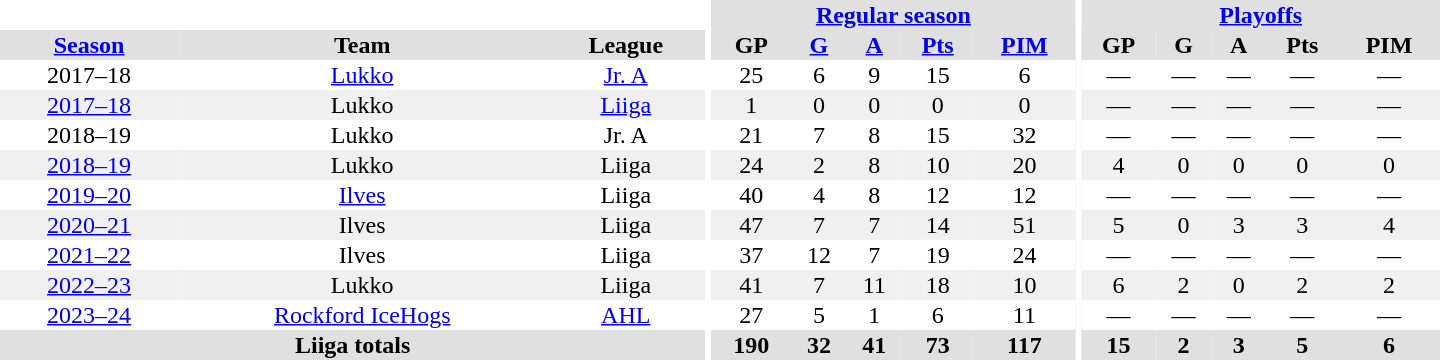<table border="0" cellpadding="1" cellspacing="0" style="text-align:center; width:60em">
<tr bgcolor="#e0e0e0">
<th colspan="3" bgcolor="#ffffff"></th>
<th rowspan="99" bgcolor="#ffffff"></th>
<th colspan="5"><a href='#'>Regular season</a></th>
<th rowspan="99" bgcolor="#ffffff"></th>
<th colspan="5"><a href='#'>Playoffs</a></th>
</tr>
<tr bgcolor="#e0e0e0">
<th><a href='#'>Season</a></th>
<th>Team</th>
<th>League</th>
<th>GP</th>
<th><a href='#'>G</a></th>
<th><a href='#'>A</a></th>
<th><a href='#'>Pts</a></th>
<th><a href='#'>PIM</a></th>
<th>GP</th>
<th>G</th>
<th>A</th>
<th>Pts</th>
<th>PIM</th>
</tr>
<tr>
<td>2017–18</td>
<td><a href='#'>Lukko</a></td>
<td><a href='#'>Jr. A</a></td>
<td>25</td>
<td>6</td>
<td>9</td>
<td>15</td>
<td>6</td>
<td>—</td>
<td>—</td>
<td>—</td>
<td>—</td>
<td>—</td>
</tr>
<tr bgcolor="#f0f0f0">
<td><a href='#'>2017–18</a></td>
<td>Lukko</td>
<td><a href='#'>Liiga</a></td>
<td>1</td>
<td>0</td>
<td>0</td>
<td>0</td>
<td>0</td>
<td>—</td>
<td>—</td>
<td>—</td>
<td>—</td>
<td>—</td>
</tr>
<tr>
<td>2018–19</td>
<td>Lukko</td>
<td>Jr. A</td>
<td>21</td>
<td>7</td>
<td>8</td>
<td>15</td>
<td>32</td>
<td>—</td>
<td>—</td>
<td>—</td>
<td>—</td>
<td>—</td>
</tr>
<tr bgcolor="#f0f0f0">
<td><a href='#'>2018–19</a></td>
<td>Lukko</td>
<td>Liiga</td>
<td>24</td>
<td>2</td>
<td>8</td>
<td>10</td>
<td>20</td>
<td>4</td>
<td>0</td>
<td>0</td>
<td>0</td>
<td>0</td>
</tr>
<tr>
<td><a href='#'>2019–20</a></td>
<td><a href='#'>Ilves</a></td>
<td>Liiga</td>
<td>40</td>
<td>4</td>
<td>8</td>
<td>12</td>
<td>12</td>
<td>—</td>
<td>—</td>
<td>—</td>
<td>—</td>
<td>—</td>
</tr>
<tr bgcolor="#f0f0f0">
<td><a href='#'>2020–21</a></td>
<td>Ilves</td>
<td>Liiga</td>
<td>47</td>
<td>7</td>
<td>7</td>
<td>14</td>
<td>51</td>
<td>5</td>
<td>0</td>
<td>3</td>
<td>3</td>
<td>4</td>
</tr>
<tr>
<td><a href='#'>2021–22</a></td>
<td>Ilves</td>
<td>Liiga</td>
<td>37</td>
<td>12</td>
<td>7</td>
<td>19</td>
<td>24</td>
<td>—</td>
<td>—</td>
<td>—</td>
<td>—</td>
<td>—</td>
</tr>
<tr bgcolor="#f0f0f0">
<td><a href='#'>2022–23</a></td>
<td>Lukko</td>
<td>Liiga</td>
<td>41</td>
<td>7</td>
<td>11</td>
<td>18</td>
<td>10</td>
<td>6</td>
<td>2</td>
<td>0</td>
<td>2</td>
<td>2</td>
</tr>
<tr>
<td><a href='#'>2023–24</a></td>
<td><a href='#'>Rockford IceHogs</a></td>
<td><a href='#'>AHL</a></td>
<td>27</td>
<td>5</td>
<td>1</td>
<td>6</td>
<td>11</td>
<td>—</td>
<td>—</td>
<td>—</td>
<td>—</td>
<td>—</td>
</tr>
<tr bgcolor="#e0e0e0">
<th colspan="3">Liiga totals</th>
<th>190</th>
<th>32</th>
<th>41</th>
<th>73</th>
<th>117</th>
<th>15</th>
<th>2</th>
<th>3</th>
<th>5</th>
<th>6</th>
</tr>
</table>
